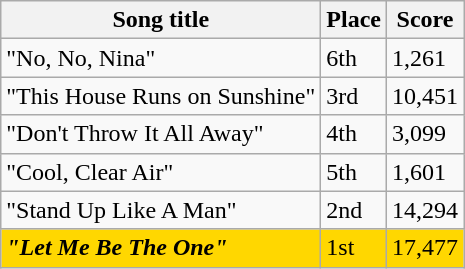<table class="sortable wikitable">
<tr>
<th>Song title</th>
<th>Place</th>
<th>Score</th>
</tr>
<tr>
<td>"No, No, Nina"</td>
<td>6th</td>
<td>1,261</td>
</tr>
<tr>
<td>"This House Runs on Sunshine"</td>
<td>3rd</td>
<td>10,451</td>
</tr>
<tr>
<td>"Don't Throw It All Away"</td>
<td>4th</td>
<td>3,099</td>
</tr>
<tr>
<td>"Cool, Clear Air"</td>
<td>5th</td>
<td>1,601</td>
</tr>
<tr>
<td>"Stand Up Like A Man"</td>
<td>2nd</td>
<td>14,294</td>
</tr>
<tr style="background:gold;">
<td><strong><em>"Let Me Be The One"</em></strong></td>
<td>1st</td>
<td>17,477</td>
</tr>
</table>
